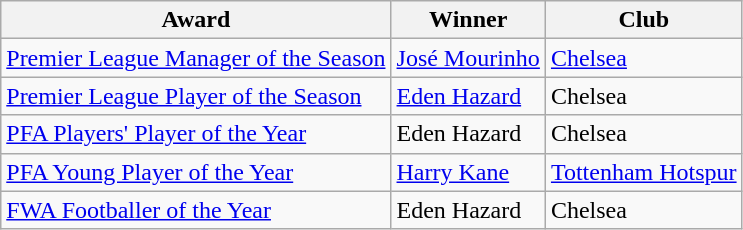<table class="wikitable">
<tr>
<th>Award</th>
<th>Winner</th>
<th>Club</th>
</tr>
<tr>
<td><a href='#'>Premier League Manager of the Season</a></td>
<td> <a href='#'>José Mourinho</a></td>
<td><a href='#'>Chelsea</a></td>
</tr>
<tr>
<td><a href='#'>Premier League Player of the Season</a></td>
<td> <a href='#'>Eden Hazard</a></td>
<td>Chelsea</td>
</tr>
<tr>
<td><a href='#'>PFA Players' Player of the Year</a></td>
<td> Eden Hazard</td>
<td>Chelsea</td>
</tr>
<tr>
<td><a href='#'>PFA Young Player of the Year</a></td>
<td> <a href='#'>Harry Kane</a></td>
<td><a href='#'>Tottenham Hotspur</a></td>
</tr>
<tr>
<td><a href='#'>FWA Footballer of the Year</a></td>
<td> Eden Hazard</td>
<td>Chelsea</td>
</tr>
</table>
